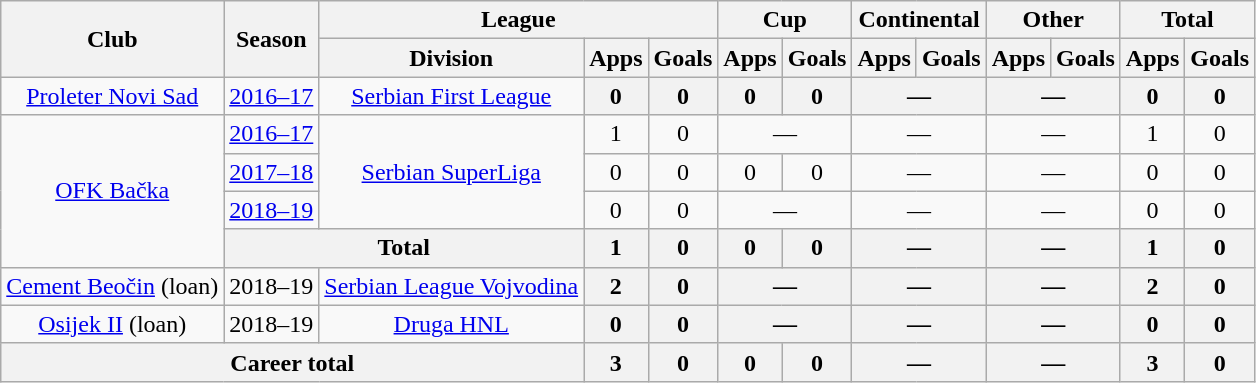<table class="wikitable" style="text-align:center">
<tr>
<th rowspan="2">Club</th>
<th rowspan="2">Season</th>
<th colspan="3">League</th>
<th colspan="2">Cup</th>
<th colspan="2">Continental</th>
<th colspan="2">Other</th>
<th colspan="2">Total</th>
</tr>
<tr>
<th>Division</th>
<th>Apps</th>
<th>Goals</th>
<th>Apps</th>
<th>Goals</th>
<th>Apps</th>
<th>Goals</th>
<th>Apps</th>
<th>Goals</th>
<th>Apps</th>
<th>Goals</th>
</tr>
<tr>
<td><a href='#'>Proleter Novi Sad</a></td>
<td><a href='#'>2016–17</a></td>
<td><a href='#'>Serbian First League</a></td>
<th>0</th>
<th>0</th>
<th>0</th>
<th>0</th>
<th colspan="2">—</th>
<th colspan="2">—</th>
<th>0</th>
<th>0</th>
</tr>
<tr>
<td rowspan="4"><a href='#'>OFK Bačka</a></td>
<td><a href='#'>2016–17</a></td>
<td rowspan=3><a href='#'>Serbian SuperLiga</a></td>
<td>1</td>
<td>0</td>
<td colspan="2">—</td>
<td colspan="2">—</td>
<td colspan="2">—</td>
<td>1</td>
<td>0</td>
</tr>
<tr>
<td><a href='#'>2017–18</a></td>
<td>0</td>
<td>0</td>
<td>0</td>
<td>0</td>
<td colspan="2">—</td>
<td colspan="2">—</td>
<td>0</td>
<td>0</td>
</tr>
<tr>
<td><a href='#'>2018–19</a></td>
<td>0</td>
<td>0</td>
<td colspan="2">—</td>
<td colspan="2">—</td>
<td colspan="2">—</td>
<td>0</td>
<td>0</td>
</tr>
<tr>
<th colspan="2">Total</th>
<th>1</th>
<th>0</th>
<th>0</th>
<th>0</th>
<th colspan="2">—</th>
<th colspan="2">—</th>
<th>1</th>
<th>0</th>
</tr>
<tr>
<td><a href='#'>Cement Beočin</a> (loan)</td>
<td>2018–19</td>
<td><a href='#'>Serbian League Vojvodina</a></td>
<th>2</th>
<th>0</th>
<th colspan="2">—</th>
<th colspan="2">—</th>
<th colspan="2">—</th>
<th>2</th>
<th>0</th>
</tr>
<tr>
<td><a href='#'>Osijek II</a> (loan)</td>
<td>2018–19</td>
<td><a href='#'>Druga HNL</a></td>
<th>0</th>
<th>0</th>
<th colspan="2">—</th>
<th colspan="2">—</th>
<th colspan="2">—</th>
<th>0</th>
<th>0</th>
</tr>
<tr>
<th colspan="3">Career total</th>
<th>3</th>
<th>0</th>
<th>0</th>
<th>0</th>
<th colspan="2">—</th>
<th colspan="2">—</th>
<th>3</th>
<th>0</th>
</tr>
</table>
